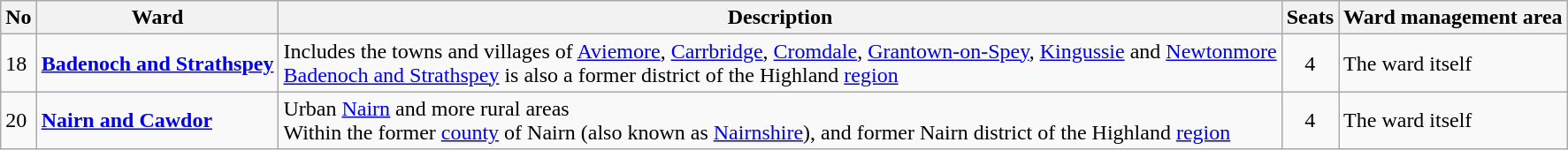<table class="wikitable">
<tr>
<th>No</th>
<th>Ward</th>
<th>Description</th>
<th>Seats</th>
<th>Ward management area</th>
</tr>
<tr>
<td>18</td>
<td><strong><a href='#'>Badenoch and Strathspey</a></strong></td>
<td>Includes the towns and villages of <a href='#'>Aviemore</a>, <a href='#'>Carrbridge</a>, <a href='#'>Cromdale</a>, <a href='#'>Grantown-on-Spey</a>, <a href='#'>Kingussie</a> and <a href='#'>Newtonmore</a> <br> <a href='#'>Badenoch and Strathspey</a> is also a former district of the Highland <a href='#'>region</a></td>
<td align=center>4</td>
<td>The ward itself</td>
</tr>
<tr>
<td>20</td>
<td><strong><a href='#'>Nairn and Cawdor</a></strong></td>
<td>Urban <a href='#'>Nairn</a> and more rural areas <br> Within the former <a href='#'>county</a> of Nairn (also known as <a href='#'>Nairnshire</a>), and former Nairn district of the Highland <a href='#'>region</a></td>
<td align=center>4</td>
<td>The ward itself</td>
</tr>
</table>
